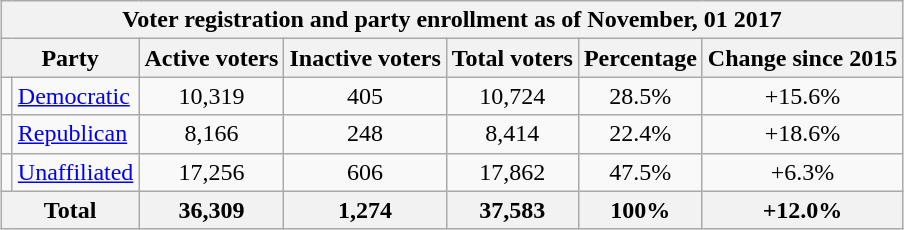<table class="wikitable" style="margin-left: auto; margin-right: auto; border: none">
<tr>
<th colspan="7">Voter registration and party enrollment as of November, 01 2017</th>
</tr>
<tr>
<th colspan="2">Party</th>
<th>Active voters</th>
<th>Inactive voters</th>
<th>Total voters</th>
<th>Percentage</th>
<th>Change since 2015</th>
</tr>
<tr>
<td></td>
<td><a href='#'>Democratic</a></td>
<td style="text-align:center;">10,319</td>
<td style="text-align:center;">405</td>
<td style="text-align:center;">10,724</td>
<td style="text-align:center;">28.5%</td>
<td style="text-align:center;">+15.6%</td>
</tr>
<tr>
<td></td>
<td><a href='#'>Republican</a></td>
<td style="text-align:center;">8,166</td>
<td style="text-align:center;">248</td>
<td style="text-align:center;">8,414</td>
<td style="text-align:center;">22.4%</td>
<td style="text-align:center;">+18.6%</td>
</tr>
<tr>
<td></td>
<td><a href='#'>Unaffiliated</a></td>
<td style="text-align:center;">17,256</td>
<td style="text-align:center;">606</td>
<td style="text-align:center;">17,862</td>
<td style="text-align:center;">47.5%</td>
<td style="text-align:center;">+6.3%</td>
</tr>
<tr>
<th colspan="2">Total</th>
<th style="text-align:center;">36,309</th>
<th style="text-align:center;">1,274</th>
<th style="text-align:center;">37,583</th>
<th style="text-align:center;">100%</th>
<th style="text-align:center;">+12.0%</th>
</tr>
</table>
